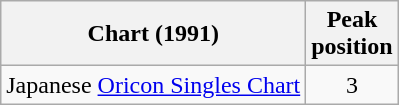<table class="wikitable">
<tr>
<th>Chart (1991)</th>
<th>Peak<br>position</th>
</tr>
<tr>
<td>Japanese <a href='#'>Oricon Singles Chart</a></td>
<td align="center">3</td>
</tr>
</table>
